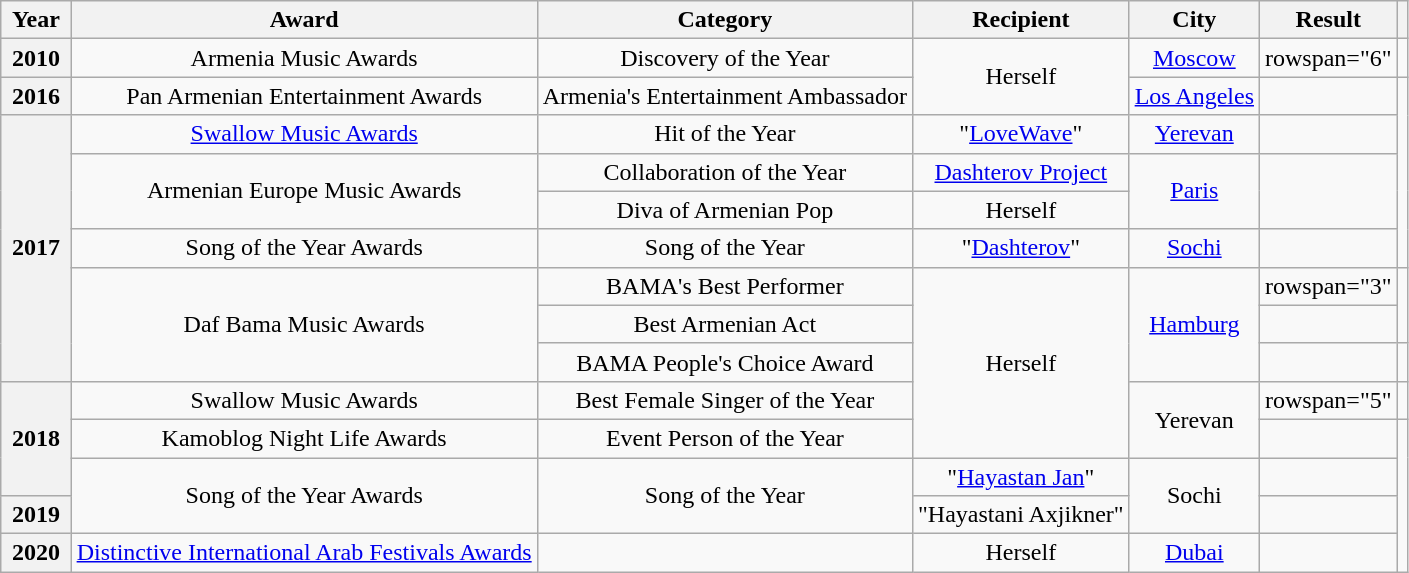<table class="wikitable plainrowheaders unsortable" style="text-align: center;">
<tr>
<th style="width: 5%;">Year</th>
<th>Award</th>
<th>Category</th>
<th>Recipient</th>
<th>City</th>
<th>Result</th>
<th></th>
</tr>
<tr>
<th scope="row">2010</th>
<td>Armenia Music Awards</td>
<td>Discovery of the Year</td>
<td rowspan="2">Herself</td>
<td><a href='#'>Moscow</a></td>
<td>rowspan="6"  </td>
<td></td>
</tr>
<tr>
<th scope="row" rowspan="1">2016</th>
<td>Pan Armenian Entertainment Awards</td>
<td>Armenia's Entertainment Ambassador</td>
<td><a href='#'>Los Angeles</a></td>
<td></td>
</tr>
<tr>
<th scope="row" rowspan="7">2017</th>
<td><a href='#'>Swallow Music Awards</a></td>
<td>Hit of the Year</td>
<td>"<a href='#'>LoveWave</a>"</td>
<td><a href='#'>Yerevan</a></td>
<td></td>
</tr>
<tr>
<td rowspan="2">Armenian Europe Music Awards</td>
<td>Collaboration of the Year</td>
<td><a href='#'>Dashterov Project</a></td>
<td rowspan="2"><a href='#'>Paris</a></td>
<td rowspan="2"></td>
</tr>
<tr>
<td>Diva of Armenian Pop</td>
<td>Herself</td>
</tr>
<tr>
<td>Song of the Year Awards</td>
<td>Song of the Year</td>
<td>"<a href='#'>Dashterov</a>"</td>
<td><a href='#'>Sochi</a></td>
<td></td>
</tr>
<tr>
<td rowspan="3">Daf Bama Music Awards</td>
<td>BAMA's Best Performer</td>
<td rowspan="5">Herself</td>
<td rowspan="3"><a href='#'>Hamburg</a></td>
<td>rowspan="3" </td>
<td rowspan="2"></td>
</tr>
<tr>
<td>Best Armenian Act</td>
</tr>
<tr>
<td>BAMA People's Choice Award</td>
<td></td>
</tr>
<tr>
<th scope="row" rowspan="3">2018</th>
<td>Swallow Music Awards</td>
<td>Best Female Singer of the Year</td>
<td rowspan="2">Yerevan</td>
<td>rowspan="5"  </td>
<td></td>
</tr>
<tr>
<td>Kamoblog Night Life Awards</td>
<td>Event Person of the Year</td>
<td></td>
</tr>
<tr>
<td rowspan="2">Song of the Year Awards</td>
<td rowspan="2">Song of the Year</td>
<td>"<a href='#'>Hayastan Jan</a>"</td>
<td rowspan="2">Sochi</td>
<td></td>
</tr>
<tr>
<th scope="row" rowspan="1">2019</th>
<td>"Hayastani Axjikner"</td>
<td></td>
</tr>
<tr>
<th scope="row" rowspan="1">2020</th>
<td><a href='#'>Distinctive International Arab Festivals Awards</a></td>
<td></td>
<td>Herself</td>
<td><a href='#'>Dubai</a></td>
<td></td>
</tr>
</table>
